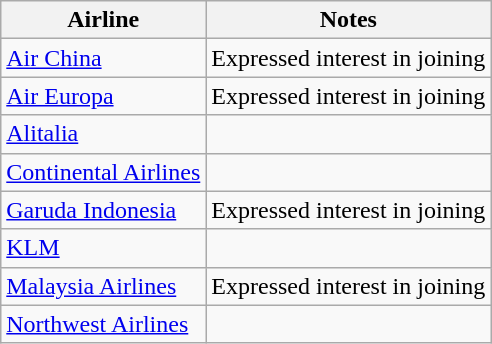<table class="wikitable sortable">
<tr>
<th bgcolor="silver">Airline</th>
<th bgcolor="silver" align="left">Notes</th>
</tr>
<tr>
<td><a href='#'>Air China</a></td>
<td>Expressed interest in joining</td>
</tr>
<tr>
<td><a href='#'>Air Europa</a></td>
<td>Expressed interest in joining</td>
</tr>
<tr>
<td><a href='#'>Alitalia</a></td>
<td></td>
</tr>
<tr>
<td><a href='#'>Continental Airlines</a></td>
<td></td>
</tr>
<tr>
<td><a href='#'>Garuda Indonesia</a></td>
<td>Expressed interest in joining</td>
</tr>
<tr>
<td><a href='#'>KLM</a></td>
<td></td>
</tr>
<tr>
<td><a href='#'>Malaysia Airlines</a></td>
<td>Expressed interest in joining</td>
</tr>
<tr>
<td><a href='#'>Northwest Airlines</a></td>
<td></td>
</tr>
</table>
